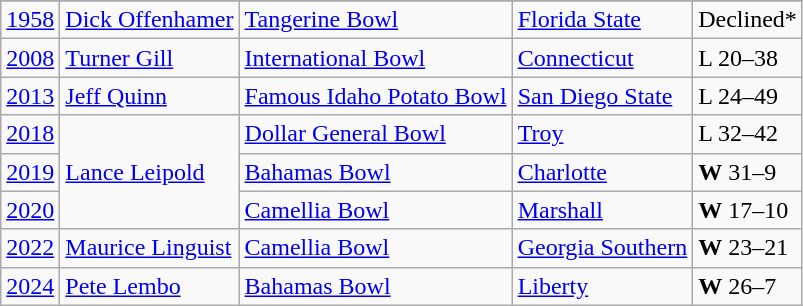<table class="wikitable">
<tr>
</tr>
<tr>
<td><a href='#'>1958</a></td>
<td><a href='#'>Dick Offenhamer</a></td>
<td><a href='#'>Tangerine Bowl</a></td>
<td><a href='#'>Florida State</a></td>
<td>Declined*</td>
</tr>
<tr>
<td><a href='#'>2008</a></td>
<td><a href='#'>Turner Gill</a></td>
<td><a href='#'>International Bowl</a></td>
<td><a href='#'>Connecticut</a></td>
<td>L 20–38</td>
</tr>
<tr>
<td><a href='#'>2013</a></td>
<td><a href='#'>Jeff Quinn</a></td>
<td><a href='#'>Famous Idaho Potato Bowl</a></td>
<td><a href='#'>San Diego State</a></td>
<td>L 24–49</td>
</tr>
<tr>
<td><a href='#'>2018</a></td>
<td rowspan="3"><a href='#'>Lance Leipold</a></td>
<td><a href='#'>Dollar General Bowl</a></td>
<td><a href='#'>Troy</a></td>
<td>L 32–42</td>
</tr>
<tr>
<td><a href='#'>2019</a></td>
<td><a href='#'>Bahamas Bowl</a></td>
<td><a href='#'>Charlotte</a></td>
<td><strong>W</strong> 31–9</td>
</tr>
<tr>
<td><a href='#'>2020</a></td>
<td><a href='#'>Camellia Bowl</a></td>
<td><a href='#'>Marshall</a></td>
<td><strong>W</strong> 17–10</td>
</tr>
<tr>
<td><a href='#'>2022</a></td>
<td><a href='#'>Maurice Linguist</a></td>
<td><a href='#'>Camellia Bowl</a></td>
<td><a href='#'>Georgia Southern</a></td>
<td><strong>W</strong> 23–21</td>
</tr>
<tr>
<td><a href='#'>2024</a></td>
<td><a href='#'>Pete Lembo</a></td>
<td><a href='#'>Bahamas Bowl</a></td>
<td><a href='#'>Liberty</a></td>
<td><strong>W</strong> 26–7</td>
</tr>
</table>
